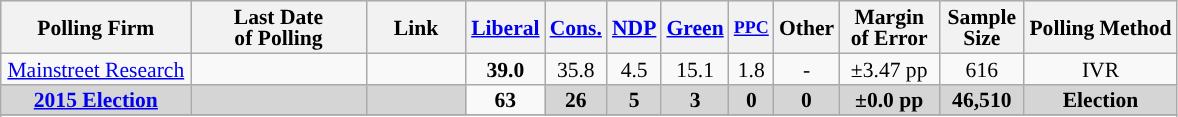<table class="wikitable sortable" style="text-align:center;font-size:90%;line-height:14px;">
<tr style="background:#e9e9e9;">
<th style="width:120px">Polling Firm</th>
<th style="width:110px">Last Date<br>of Polling</th>
<th style="width:60px" class="unsortable">Link</th>
<th style="background-color:"><strong><a href='#'>Liberal</a></strong></th>
<th style="background-color:"><strong><a href='#'>Cons.</a></strong></th>
<th style="background-color:"><strong><a href='#'>NDP</a></strong></th>
<th style="background-color:"><strong><a href='#'>Green</a></strong></th>
<th style="background-color:"><strong><small><a href='#'>PPC</a></small></strong></th>
<th style="background-color:"><strong>Other</strong></th>
<th style="width:60px;" class=unsortable>Margin<br>of Error</th>
<th style="width:50px;" class=unsortable>Sample<br>Size</th>
<th class=unsortable>Polling Method</th>
</tr>
<tr>
<td><a href='#'>Mainstreet Research</a></td>
<td></td>
<td></td>
<td><strong>39.0</strong></td>
<td>35.8</td>
<td>4.5</td>
<td>15.1</td>
<td>1.8</td>
<td>-</td>
<td>±3.47 pp</td>
<td>616</td>
<td>IVR</td>
</tr>
<tr>
<td style="background:#D5D5D5"><strong><a href='#'>2015 Election</a></strong></td>
<td style="background:#D5D5D5"><strong></strong></td>
<td style="background:#D5D5D5"></td>
<td><strong>63</strong></td>
<td style="background:#D5D5D5"><strong>26</strong></td>
<td style="background:#D5D5D5"><strong>5</strong></td>
<td style="background:#D5D5D5"><strong>3</strong></td>
<td style="background:#D5D5D5"><strong>0</strong></td>
<td style="background:#D5D5D5"><strong>0</strong></td>
<td style="background:#D5D5D5"><strong>±0.0 pp</strong></td>
<td style="background:#D5D5D5"><strong>46,510</strong></td>
<td style="background:#D5D5D5"><strong>Election</strong></td>
</tr>
<tr>
</tr>
<tr>
</tr>
</table>
